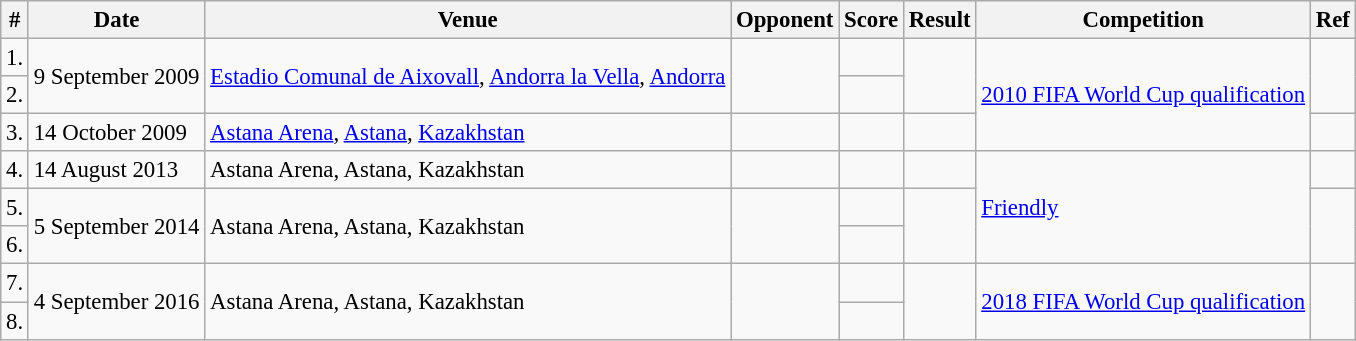<table class="wikitable" style="font-size:95%;">
<tr>
<th>#</th>
<th>Date</th>
<th>Venue</th>
<th>Opponent</th>
<th>Score</th>
<th>Result</th>
<th>Competition</th>
<th>Ref</th>
</tr>
<tr>
<td>1.</td>
<td rowspan="2">9 September 2009</td>
<td rowspan="2"><a href='#'>Estadio Comunal de Aixovall</a>, <a href='#'>Andorra la Vella</a>, <a href='#'>Andorra</a></td>
<td rowspan="2"></td>
<td></td>
<td rowspan="2"></td>
<td rowspan="3"><a href='#'>2010 FIFA World Cup qualification</a></td>
<td rowspan="2"></td>
</tr>
<tr>
<td>2.</td>
<td></td>
</tr>
<tr>
<td>3.</td>
<td>14 October 2009</td>
<td><a href='#'>Astana Arena</a>, <a href='#'>Astana</a>, <a href='#'>Kazakhstan</a></td>
<td></td>
<td></td>
<td></td>
<td></td>
</tr>
<tr>
<td>4.</td>
<td>14 August 2013</td>
<td>Astana Arena, Astana, Kazakhstan</td>
<td></td>
<td></td>
<td></td>
<td rowspan="3"><a href='#'>Friendly</a></td>
<td></td>
</tr>
<tr>
<td>5.</td>
<td rowspan="2">5 September 2014</td>
<td rowspan="2">Astana Arena, Astana, Kazakhstan</td>
<td rowspan="2"></td>
<td></td>
<td rowspan="2"></td>
<td rowspan="2"></td>
</tr>
<tr>
<td>6.</td>
<td></td>
</tr>
<tr>
<td>7.</td>
<td rowspan="2">4 September 2016</td>
<td rowspan="2">Astana Arena, Astana, Kazakhstan</td>
<td rowspan="2"></td>
<td></td>
<td rowspan="2"></td>
<td rowspan="2"><a href='#'>2018 FIFA World Cup qualification</a></td>
<td rowspan="2"></td>
</tr>
<tr>
<td>8.</td>
<td></td>
</tr>
</table>
